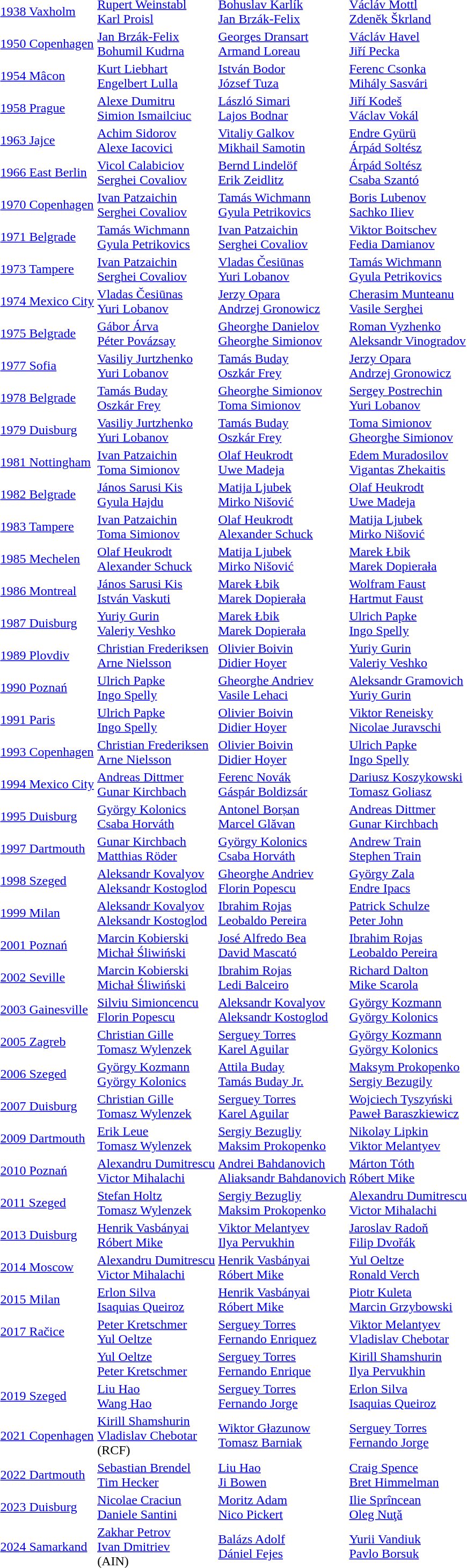<table>
<tr>
<td><a href='#'>1938 Vaxholm</a></td>
<td><a href='#'>Rupert Weinstabl</a><br><a href='#'>Karl Proisl</a><br></td>
<td><a href='#'>Bohuslav Karlík</a><br><a href='#'>Jan Brzák-Felix</a><br></td>
<td><a href='#'>Václáv Mottl</a><br><a href='#'>Zdeněk Škrland</a><br></td>
</tr>
<tr>
<td><a href='#'>1950 Copenhagen</a></td>
<td><a href='#'>Jan Brzák-Felix</a><br><a href='#'>Bohumil Kudrna</a><br></td>
<td><a href='#'>Georges Dransart</a><br><a href='#'>Armand Loreau</a><br></td>
<td><a href='#'>Václáv Havel</a><br><a href='#'>Jiří Pecka</a><br></td>
</tr>
<tr>
<td><a href='#'>1954 Mâcon</a></td>
<td><a href='#'>Kurt Liebhart</a><br><a href='#'>Engelbert Lulla</a><br></td>
<td><a href='#'>István Bodor</a><br><a href='#'>József Tuza</a><br></td>
<td><a href='#'>Ferenc Csonka</a><br><a href='#'>Mihály Sasvári</a><br></td>
</tr>
<tr>
<td><a href='#'>1958 Prague</a></td>
<td><a href='#'>Alexe Dumitru</a><br><a href='#'>Simion Ismailciuc</a><br></td>
<td><a href='#'>László Simari</a><br><a href='#'>Lajos Bodnar</a><br></td>
<td><a href='#'>Jiří Kodeš</a><br><a href='#'>Václav Vokál</a><br></td>
</tr>
<tr>
<td><a href='#'>1963 Jajce</a></td>
<td><a href='#'>Achim Sidorov</a><br><a href='#'>Alexe Iacovici</a><br></td>
<td><a href='#'>Vitaliy Galkov</a><br><a href='#'>Mikhail Samotin</a><br></td>
<td><a href='#'>Endre Gyürü</a><br><a href='#'>Árpád Soltész</a><br></td>
</tr>
<tr>
<td><a href='#'>1966 East Berlin</a></td>
<td><a href='#'>Vicol Calabiciov</a><br><a href='#'>Serghei Covaliov</a><br></td>
<td><a href='#'>Bernd Lindelöf</a><br><a href='#'>Erik Zeidlitz</a><br></td>
<td><a href='#'>Árpád Soltész</a><br><a href='#'>Csaba Szantó</a><br></td>
</tr>
<tr>
<td><a href='#'>1970 Copenhagen</a></td>
<td><a href='#'>Ivan Patzaichin</a><br><a href='#'>Serghei Covaliov</a><br></td>
<td><a href='#'>Tamás Wichmann</a><br><a href='#'>Gyula Petrikovics</a><br></td>
<td><a href='#'>Boris Lubenov</a><br><a href='#'>Sachko Iliev</a><br></td>
</tr>
<tr>
<td><a href='#'>1971 Belgrade</a></td>
<td><a href='#'>Tamás Wichmann</a><br><a href='#'>Gyula Petrikovics</a><br></td>
<td><a href='#'>Ivan Patzaichin</a><br><a href='#'>Serghei Covaliov</a><br></td>
<td><a href='#'>Viktor Boitschev</a><br><a href='#'>Fedia Damianov</a><br></td>
</tr>
<tr>
<td><a href='#'>1973 Tampere</a></td>
<td><a href='#'>Ivan Patzaichin</a><br><a href='#'>Serghei Covaliov</a><br></td>
<td><a href='#'>Vladas Česiūnas</a><br><a href='#'>Yuri Lobanov</a><br></td>
<td><a href='#'>Tamás Wichmann</a><br><a href='#'>Gyula Petrikovics</a><br></td>
</tr>
<tr>
<td><a href='#'>1974 Mexico City</a></td>
<td><a href='#'>Vladas Česiūnas</a><br><a href='#'>Yuri Lobanov</a><br></td>
<td><a href='#'>Jerzy Opara</a><br><a href='#'>Andrzej Gronowicz</a><br></td>
<td><a href='#'>Cherasim Munteanu</a><br><a href='#'>Vasile Serghei</a><br></td>
</tr>
<tr>
<td><a href='#'>1975 Belgrade</a></td>
<td><a href='#'>Gábor Árva</a><br><a href='#'>Péter Povázsay</a><br></td>
<td><a href='#'>Gheorghe Danielov</a><br><a href='#'>Gheorghe Simionov</a><br></td>
<td><a href='#'>Roman Vyzhenko</a><br><a href='#'>Aleksandr Vinogradov</a><br></td>
</tr>
<tr>
<td><a href='#'>1977 Sofia</a></td>
<td><a href='#'>Vasiliy Jurtzhenko</a><br><a href='#'>Yuri Lobanov</a><br></td>
<td><a href='#'>Tamás Buday</a><br><a href='#'>Oszkár Frey</a><br></td>
<td><a href='#'>Jerzy Opara</a><br><a href='#'>Andrzej Gronowicz</a><br></td>
</tr>
<tr>
<td><a href='#'>1978 Belgrade</a></td>
<td><a href='#'>Tamás Buday</a><br><a href='#'>Oszkár Frey</a><br></td>
<td><a href='#'>Gheorghe Simionov</a><br><a href='#'>Toma Simionov</a><br></td>
<td><a href='#'>Sergey Postrechin</a><br><a href='#'>Yuri Lobanov</a><br></td>
</tr>
<tr>
<td><a href='#'>1979 Duisburg</a></td>
<td><a href='#'>Vasiliy Jurtzhenko</a><br><a href='#'>Yuri Lobanov</a><br></td>
<td><a href='#'>Tamás Buday</a><br><a href='#'>Oszkár Frey</a><br></td>
<td><a href='#'>Toma Simionov</a><br><a href='#'>Gheorghe Simionov</a><br></td>
</tr>
<tr>
<td><a href='#'>1981 Nottingham</a></td>
<td><a href='#'>Ivan Patzaichin</a><br><a href='#'>Toma Simionov</a><br></td>
<td><a href='#'>Olaf Heukrodt</a><br><a href='#'>Uwe Madeja</a><br></td>
<td><a href='#'>Edem Muradosilov</a><br><a href='#'>Vigantas Zhekaitis</a><br></td>
</tr>
<tr>
<td><a href='#'>1982 Belgrade</a></td>
<td><a href='#'>János Sarusi Kis</a><br><a href='#'>Gyula Hajdu</a><br></td>
<td><a href='#'>Matija Ljubek</a><br><a href='#'>Mirko Nišović</a><br></td>
<td><a href='#'>Olaf Heukrodt</a><br><a href='#'>Uwe Madeja</a><br></td>
</tr>
<tr>
<td><a href='#'>1983 Tampere</a></td>
<td><a href='#'>Ivan Patzaichin</a><br><a href='#'>Toma Simionov</a><br></td>
<td><a href='#'>Olaf Heukrodt</a><br><a href='#'>Alexander Schuck</a><br></td>
<td><a href='#'>Matija Ljubek</a><br><a href='#'>Mirko Nišović</a><br></td>
</tr>
<tr>
<td><a href='#'>1985 Mechelen</a></td>
<td><a href='#'>Olaf Heukrodt</a><br><a href='#'>Alexander Schuck</a><br></td>
<td><a href='#'>Matija Ljubek</a><br><a href='#'>Mirko Nišović</a><br></td>
<td><a href='#'>Marek Łbik</a><br><a href='#'>Marek Dopierała</a><br></td>
</tr>
<tr>
<td><a href='#'>1986 Montreal</a></td>
<td><a href='#'>János Sarusi Kis</a><br><a href='#'>István Vaskuti</a><br></td>
<td><a href='#'>Marek Łbik</a><br><a href='#'>Marek Dopierała</a><br></td>
<td><a href='#'>Wolfram Faust</a><br><a href='#'>Hartmut Faust</a><br></td>
</tr>
<tr>
<td><a href='#'>1987 Duisburg</a></td>
<td><a href='#'>Yuriy Gurin</a><br><a href='#'>Valeriy Veshko</a><br></td>
<td><a href='#'>Marek Łbik</a><br><a href='#'>Marek Dopierała</a><br></td>
<td><a href='#'>Ulrich Papke</a><br><a href='#'>Ingo Spelly</a><br></td>
</tr>
<tr>
<td><a href='#'>1989 Plovdiv</a></td>
<td><a href='#'>Christian Frederiksen</a><br><a href='#'>Arne Nielsson</a><br></td>
<td><a href='#'>Olivier Boivin</a><br><a href='#'>Didier Hoyer</a><br></td>
<td><a href='#'>Yuriy Gurin</a><br><a href='#'>Valeriy Veshko</a><br></td>
</tr>
<tr>
<td><a href='#'>1990 Poznań</a></td>
<td><a href='#'>Ulrich Papke</a><br><a href='#'>Ingo Spelly</a><br></td>
<td><a href='#'>Gheorghe Andriev</a><br><a href='#'>Vasile Lehaci</a><br></td>
<td><a href='#'>Aleksandr Gramovich</a><br><a href='#'>Yuriy Gurin</a><br></td>
</tr>
<tr>
<td><a href='#'>1991 Paris</a></td>
<td><a href='#'>Ulrich Papke</a><br><a href='#'>Ingo Spelly</a><br></td>
<td><a href='#'>Olivier Boivin</a><br><a href='#'>Didier Hoyer</a><br></td>
<td><a href='#'>Viktor Reneisky</a><br><a href='#'>Nicolae Juravschi</a><br></td>
</tr>
<tr>
<td><a href='#'>1993 Copenhagen</a></td>
<td><a href='#'>Christian Frederiksen</a><br><a href='#'>Arne Nielsson</a><br></td>
<td><a href='#'>Olivier Boivin</a><br><a href='#'>Didier Hoyer</a><br></td>
<td><a href='#'>Ulrich Papke</a><br><a href='#'>Ingo Spelly</a><br></td>
</tr>
<tr>
<td><a href='#'>1994 Mexico City</a></td>
<td><a href='#'>Andreas Dittmer</a><br><a href='#'>Gunar Kirchbach</a><br></td>
<td><a href='#'>Ferenc Novák</a><br><a href='#'>Gáspár Boldizsár</a><br></td>
<td><a href='#'>Dariusz Koszykowski</a><br><a href='#'>Tomasz Goliasz</a><br></td>
</tr>
<tr>
<td><a href='#'>1995 Duisburg</a></td>
<td><a href='#'>György Kolonics</a><br><a href='#'>Csaba Horváth</a><br></td>
<td><a href='#'>Antonel Borșan</a><br><a href='#'>Marcel Glăvan</a><br></td>
<td><a href='#'>Andreas Dittmer</a><br><a href='#'>Gunar Kirchbach</a><br></td>
</tr>
<tr>
<td><a href='#'>1997 Dartmouth</a></td>
<td><a href='#'>Gunar Kirchbach</a><br><a href='#'>Matthias Röder</a><br></td>
<td><a href='#'>György Kolonics</a><br><a href='#'>Csaba Horváth</a><br></td>
<td><a href='#'>Andrew Train</a><br><a href='#'>Stephen Train</a><br></td>
</tr>
<tr>
<td><a href='#'>1998 Szeged</a></td>
<td><a href='#'>Aleksandr Kovalyov</a><br><a href='#'>Aleksandr Kostoglod</a><br></td>
<td><a href='#'>Gheorghe Andriev</a><br><a href='#'>Florin Popescu</a><br></td>
<td><a href='#'>György Zala</a><br><a href='#'>Endre Ipacs</a><br></td>
</tr>
<tr>
<td><a href='#'>1999 Milan</a></td>
<td><a href='#'>Aleksandr Kovalyov</a><br><a href='#'>Aleksandr Kostoglod</a><br></td>
<td><a href='#'>Ibrahim Rojas</a><br><a href='#'>Leobaldo Pereira</a><br></td>
<td><a href='#'>Patrick Schulze</a><br><a href='#'>Peter John</a><br></td>
</tr>
<tr>
<td><a href='#'>2001 Poznań</a></td>
<td><a href='#'>Marcin Kobierski</a><br><a href='#'>Michał Śliwiński</a><br></td>
<td><a href='#'>José Alfredo Bea</a><br><a href='#'>David Mascató</a><br></td>
<td><a href='#'>Ibrahim Rojas</a><br><a href='#'>Leobaldo Pereira</a><br></td>
</tr>
<tr>
<td><a href='#'>2002 Seville</a></td>
<td><a href='#'>Marcin Kobierski</a><br><a href='#'>Michał Śliwiński</a><br></td>
<td><a href='#'>Ibrahim Rojas</a><br><a href='#'>Ledi Balceiro</a><br></td>
<td><a href='#'>Richard Dalton</a><br><a href='#'>Mike Scarola</a><br></td>
</tr>
<tr>
<td><a href='#'>2003 Gainesville</a></td>
<td><a href='#'>Silviu Simioncencu</a><br><a href='#'>Florin Popescu</a><br></td>
<td><a href='#'>Aleksandr Kovalyov</a><br><a href='#'>Aleksandr Kostoglod</a><br></td>
<td><a href='#'>György Kozmann</a><br><a href='#'>György Kolonics</a><br></td>
</tr>
<tr>
<td><a href='#'>2005 Zagreb</a></td>
<td><a href='#'>Christian Gille</a><br><a href='#'>Tomasz Wylenzek</a><br></td>
<td><a href='#'>Serguey Torres</a><br><a href='#'>Karel Aguilar</a><br></td>
<td><a href='#'>György Kozmann</a><br><a href='#'>György Kolonics</a><br></td>
</tr>
<tr>
<td><a href='#'>2006 Szeged</a></td>
<td><a href='#'>György Kozmann</a><br><a href='#'>György Kolonics</a><br></td>
<td><a href='#'>Attila Buday</a><br><a href='#'>Tamás Buday Jr.</a><br></td>
<td><a href='#'>Maksym Prokopenko</a><br><a href='#'>Sergiy Bezugily</a><br></td>
</tr>
<tr>
<td><a href='#'>2007 Duisburg</a></td>
<td><a href='#'>Christian Gille</a><br><a href='#'>Tomasz Wylenzek</a><br></td>
<td><a href='#'>Serguey Torres</a><br><a href='#'>Karel Aguilar</a><br></td>
<td><a href='#'>Wojciech Tyszyński</a><br><a href='#'>Paweł Baraszkiewicz</a><br></td>
</tr>
<tr>
<td><a href='#'>2009 Dartmouth</a></td>
<td><a href='#'>Erik Leue</a><br><a href='#'>Tomasz Wylenzek</a><br></td>
<td><a href='#'>Sergiy Bezugliy</a><br><a href='#'>Maksim Prokopenko</a><br></td>
<td><a href='#'>Nikolay Lipkin</a><br><a href='#'>Viktor Melantyev</a><br></td>
</tr>
<tr>
<td><a href='#'>2010 Poznań</a></td>
<td><a href='#'>Alexandru Dumitrescu</a><br><a href='#'>Victor Mihalachi</a><br></td>
<td><a href='#'>Andrei Bahdanovich</a><br><a href='#'>Aliaksandr Bahdanovich</a><br></td>
<td><a href='#'>Márton Tóth</a><br><a href='#'>Róbert Mike</a><br></td>
</tr>
<tr>
<td><a href='#'>2011 Szeged</a></td>
<td><a href='#'>Stefan Holtz</a><br><a href='#'>Tomasz Wylenzek</a><br></td>
<td><a href='#'>Sergiy Bezugliy</a><br><a href='#'>Maksim Prokopenko</a><br></td>
<td><a href='#'>Alexandru Dumitrescu</a><br><a href='#'>Victor Mihalachi</a><br></td>
</tr>
<tr>
<td><a href='#'>2013 Duisburg</a></td>
<td><a href='#'>Henrik Vasbányai</a><br><a href='#'>Róbert Mike</a><br></td>
<td><a href='#'>Viktor Melantyev</a><br><a href='#'>Ilya Pervukhin</a><br></td>
<td><a href='#'>Jaroslav Radoň</a><br><a href='#'>Filip Dvořák</a><br></td>
</tr>
<tr>
<td><a href='#'>2014 Moscow</a></td>
<td><a href='#'>Alexandru Dumitrescu</a><br><a href='#'>Victor Mihalachi</a><br></td>
<td><a href='#'>Henrik Vasbányai</a><br><a href='#'>Róbert Mike</a><br></td>
<td><a href='#'>Yul Oeltze</a><br><a href='#'>Ronald Verch</a><br></td>
</tr>
<tr>
<td><a href='#'>2015 Milan</a></td>
<td><a href='#'>Erlon Silva</a><br><a href='#'>Isaquias Queiroz</a><br></td>
<td><a href='#'>Henrik Vasbányai</a><br><a href='#'>Róbert Mike</a><br></td>
<td><a href='#'>Piotr Kuleta</a><br><a href='#'>Marcin Grzybowski</a><br></td>
</tr>
<tr>
<td><a href='#'>2017 Račice</a></td>
<td><a href='#'>Peter Kretschmer</a><br><a href='#'>Yul Oeltze</a><br></td>
<td><a href='#'>Serguey Torres</a><br><a href='#'>Fernando Enriquez</a><br></td>
<td><a href='#'>Viktor Melantyev</a><br><a href='#'>Vladislav Chebotar</a><br></td>
</tr>
<tr>
<td></td>
<td><a href='#'>Yul Oeltze</a><br><a href='#'>Peter Kretschmer</a><br></td>
<td><a href='#'>Serguey Torres</a><br><a href='#'>Fernando Enrique</a><br></td>
<td><a href='#'>Kirill Shamshurin</a><br><a href='#'>Ilya Pervukhin</a><br></td>
</tr>
<tr>
<td><a href='#'>2019 Szeged</a></td>
<td><a href='#'>Liu Hao</a><br><a href='#'>Wang Hao</a><br></td>
<td><a href='#'>Serguey Torres</a><br><a href='#'>Fernando Jorge</a><br></td>
<td><a href='#'>Erlon Silva</a><br><a href='#'>Isaquias Queiroz</a><br></td>
</tr>
<tr>
<td><a href='#'>2021 Copenhagen</a></td>
<td><a href='#'>Kirill Shamshurin</a><br><a href='#'>Vladislav Chebotar</a><br>(RCF)</td>
<td><a href='#'>Wiktor Głazunow</a><br><a href='#'>Tomasz Barniak</a><br></td>
<td><a href='#'>Serguey Torres</a><br><a href='#'>Fernando Jorge</a><br></td>
</tr>
<tr>
<td><a href='#'>2022 Dartmouth</a></td>
<td><a href='#'>Sebastian Brendel</a><br><a href='#'>Tim Hecker</a><br></td>
<td><a href='#'>Liu Hao</a><br><a href='#'>Ji Bowen</a><br></td>
<td><a href='#'>Craig Spence</a><br><a href='#'>Bret Himmelman</a><br></td>
</tr>
<tr>
<td><a href='#'>2023 Duisburg</a></td>
<td><a href='#'>Nicolae Craciun</a><br><a href='#'>Daniele Santini</a><br></td>
<td><a href='#'>Moritz Adam</a><br><a href='#'>Nico Pickert</a><br></td>
<td><a href='#'>Ilie Sprîncean</a><br><a href='#'>Oleg Nuţă</a><br></td>
</tr>
<tr>
<td><a href='#'>2024 Samarkand</a></td>
<td><a href='#'>Zakhar Petrov</a><br><a href='#'>Ivan Dmitriev</a><br>(AIN)</td>
<td><a href='#'>Balázs Adolf</a><br><a href='#'>Dániel Fejes</a><br></td>
<td><a href='#'>Yurii Vandiuk</a><br><a href='#'>Pavlo Borsuk</a><br></td>
</tr>
</table>
